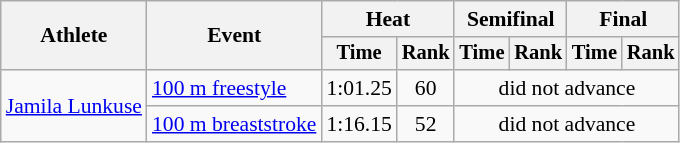<table class=wikitable style="font-size:90%">
<tr>
<th rowspan="2">Athlete</th>
<th rowspan="2">Event</th>
<th colspan="2">Heat</th>
<th colspan="2">Semifinal</th>
<th colspan="2">Final</th>
</tr>
<tr style="font-size:95%">
<th>Time</th>
<th>Rank</th>
<th>Time</th>
<th>Rank</th>
<th>Time</th>
<th>Rank</th>
</tr>
<tr align=center>
<td align=left rowspan=2><a href='#'>Jamila Lunkuse</a></td>
<td align=left><a href='#'>100 m freestyle</a></td>
<td>1:01.25</td>
<td>60</td>
<td colspan=4>did not advance</td>
</tr>
<tr align=center>
<td align=left><a href='#'>100 m breaststroke</a></td>
<td>1:16.15</td>
<td>52</td>
<td colspan=4>did not advance</td>
</tr>
</table>
